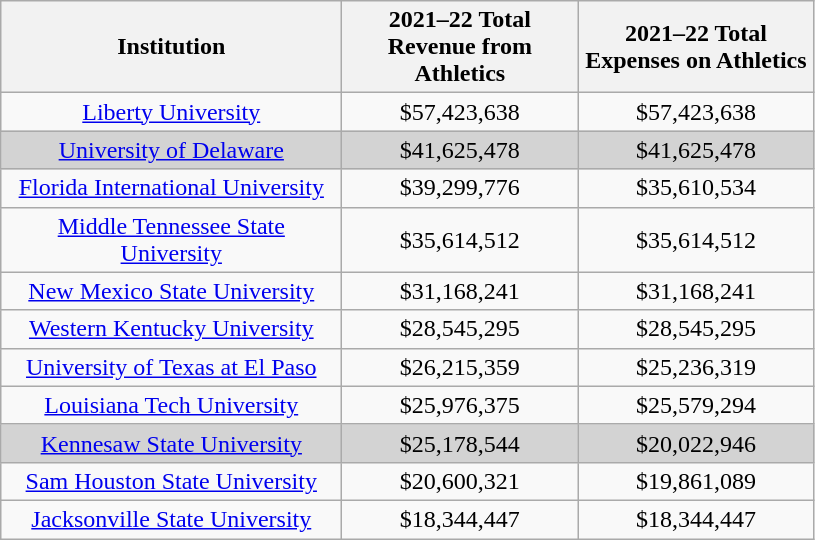<table class="wikitable sortable" style="text-align: center">
<tr>
<th style="width:220px;">Institution</th>
<th style="width:150px;">2021–22 Total Revenue from Athletics</th>
<th style="width:150px;">2021–22 Total Expenses on Athletics</th>
</tr>
<tr>
<td><a href='#'>Liberty University</a></td>
<td>$57,423,638</td>
<td>$57,423,638</td>
</tr>
<tr bgcolor="lightgray">
<td><a href='#'>University of Delaware</a></td>
<td>$41,625,478</td>
<td>$41,625,478</td>
</tr>
<tr>
<td><a href='#'>Florida International University</a></td>
<td>$39,299,776</td>
<td>$35,610,534</td>
</tr>
<tr>
<td><a href='#'>Middle Tennessee State University</a></td>
<td>$35,614,512</td>
<td>$35,614,512</td>
</tr>
<tr>
<td><a href='#'>New Mexico State University</a></td>
<td>$31,168,241</td>
<td>$31,168,241</td>
</tr>
<tr>
<td><a href='#'>Western Kentucky University</a></td>
<td>$28,545,295</td>
<td>$28,545,295</td>
</tr>
<tr>
<td><a href='#'>University of Texas at El Paso</a></td>
<td>$26,215,359</td>
<td>$25,236,319</td>
</tr>
<tr>
<td><a href='#'>Louisiana Tech University</a></td>
<td>$25,976,375</td>
<td>$25,579,294</td>
</tr>
<tr bgcolor="lightgray">
<td><a href='#'>Kennesaw State University</a></td>
<td>$25,178,544</td>
<td>$20,022,946</td>
</tr>
<tr>
<td><a href='#'>Sam Houston State University</a></td>
<td>$20,600,321</td>
<td>$19,861,089</td>
</tr>
<tr>
<td><a href='#'>Jacksonville State University</a></td>
<td>$18,344,447</td>
<td>$18,344,447</td>
</tr>
</table>
